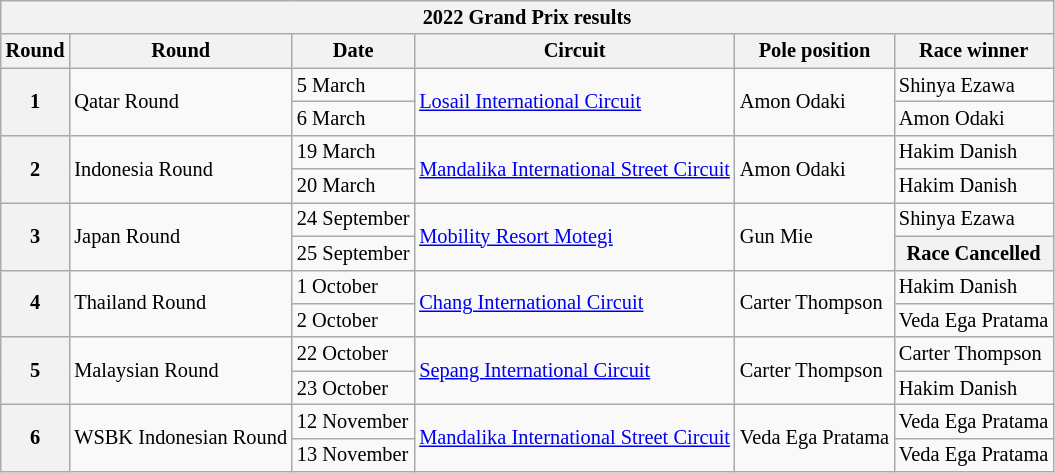<table class="wikitable" style="font-size: 85%">
<tr>
<th colspan=7>2022 Grand Prix results</th>
</tr>
<tr>
<th>Round</th>
<th>Round</th>
<th>Date</th>
<th>Circuit</th>
<th>Pole position</th>
<th>Race winner</th>
</tr>
<tr>
<th rowspan=2>1</th>
<td rowspan=2> Qatar Round</td>
<td rowspan=1>5 March</td>
<td rowspan=2><a href='#'>Losail International Circuit</a></td>
<td rowspan=2> Amon Odaki</td>
<td> Shinya Ezawa</td>
</tr>
<tr>
<td>6 March</td>
<td> Amon Odaki</td>
</tr>
<tr>
<th rowspan=2>2</th>
<td rowspan=2> Indonesia Round</td>
<td rowspan=1>19 March</td>
<td rowspan=2><a href='#'>Mandalika International Street Circuit</a></td>
<td rowspan=2> Amon Odaki</td>
<td> Hakim Danish</td>
</tr>
<tr>
<td>20 March</td>
<td> Hakim Danish</td>
</tr>
<tr>
<th rowspan=2>3</th>
<td rowspan=2> Japan Round</td>
<td rowspan=1>24 September</td>
<td rowspan=2><a href='#'>Mobility Resort Motegi</a></td>
<td rowspan=2> Gun Mie</td>
<td> Shinya Ezawa</td>
</tr>
<tr>
<td>25 September</td>
<th colspan=1>Race Cancelled</th>
</tr>
<tr>
<th rowspan=2>4</th>
<td rowspan=2> Thailand Round</td>
<td rowspan=1>1 October</td>
<td rowspan=2><a href='#'>Chang International Circuit</a></td>
<td rowspan=2> Carter Thompson</td>
<td> Hakim Danish</td>
</tr>
<tr>
<td>2 October</td>
<td> Veda Ega Pratama</td>
</tr>
<tr>
<th rowspan=2>5</th>
<td rowspan=2> Malaysian Round</td>
<td rowspan=1>22 October</td>
<td rowspan=2><a href='#'>Sepang International Circuit</a></td>
<td rowspan=2> Carter Thompson</td>
<td> Carter Thompson</td>
</tr>
<tr>
<td>23 October</td>
<td> Hakim Danish</td>
</tr>
<tr>
<th rowspan=2>6</th>
<td rowspan=2> WSBK Indonesian Round</td>
<td rowspan=1>12 November</td>
<td rowspan=2><a href='#'>Mandalika International Street Circuit</a></td>
<td rowspan=2> Veda Ega Pratama</td>
<td> Veda Ega Pratama</td>
</tr>
<tr>
<td>13 November</td>
<td> Veda Ega Pratama</td>
</tr>
</table>
